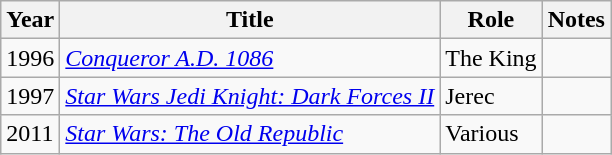<table class="wikitable">
<tr>
<th>Year</th>
<th>Title</th>
<th>Role</th>
<th>Notes</th>
</tr>
<tr>
<td>1996</td>
<td><em><a href='#'>Conqueror A.D. 1086</a></em></td>
<td>The King</td>
<td></td>
</tr>
<tr>
<td>1997</td>
<td><em><a href='#'>Star Wars Jedi Knight: Dark Forces II</a></em></td>
<td>Jerec</td>
<td></td>
</tr>
<tr>
<td>2011</td>
<td><em><a href='#'>Star Wars: The Old Republic</a></em></td>
<td>Various</td>
<td></td>
</tr>
</table>
